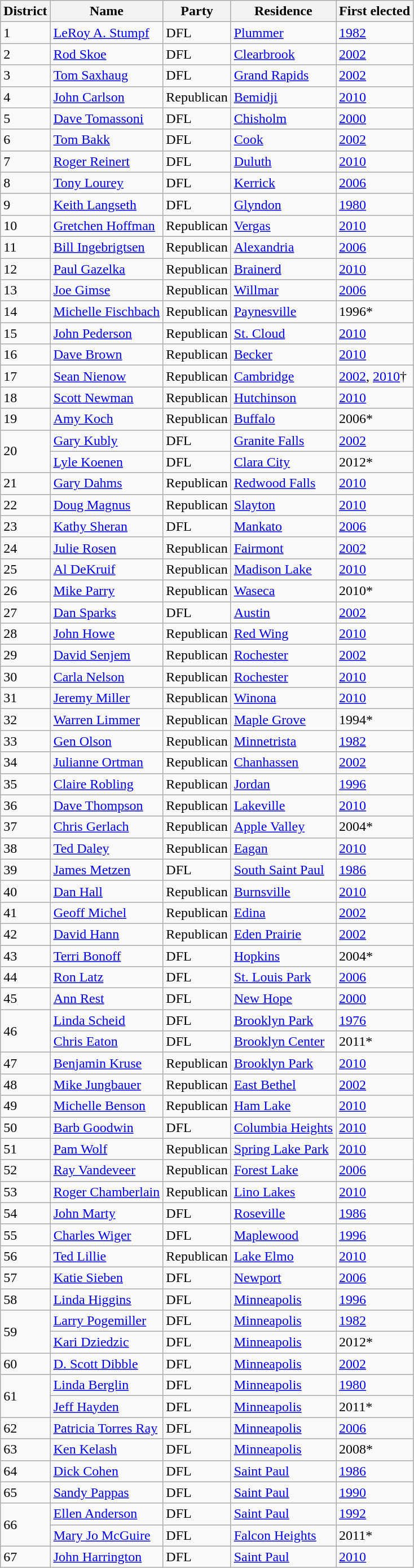<table class="wikitable sortable">
<tr>
<th>District</th>
<th>Name</th>
<th>Party</th>
<th>Residence</th>
<th>First elected</th>
</tr>
<tr>
<td>1</td>
<td><a href='#'>LeRoy A. Stumpf</a></td>
<td>DFL</td>
<td><a href='#'>Plummer</a></td>
<td><a href='#'>1982</a></td>
</tr>
<tr>
<td>2</td>
<td><a href='#'>Rod Skoe</a></td>
<td>DFL</td>
<td><a href='#'>Clearbrook</a></td>
<td><a href='#'>2002</a></td>
</tr>
<tr>
<td>3</td>
<td><a href='#'>Tom Saxhaug</a></td>
<td>DFL</td>
<td><a href='#'>Grand Rapids</a></td>
<td><a href='#'>2002</a></td>
</tr>
<tr>
<td>4</td>
<td><a href='#'>John Carlson</a></td>
<td>Republican</td>
<td><a href='#'>Bemidji</a></td>
<td><a href='#'>2010</a></td>
</tr>
<tr>
<td>5</td>
<td><a href='#'>Dave Tomassoni</a></td>
<td>DFL</td>
<td><a href='#'>Chisholm</a></td>
<td><a href='#'>2000</a></td>
</tr>
<tr>
<td>6</td>
<td><a href='#'>Tom Bakk</a></td>
<td>DFL</td>
<td><a href='#'>Cook</a></td>
<td><a href='#'>2002</a></td>
</tr>
<tr>
<td>7</td>
<td><a href='#'>Roger Reinert</a></td>
<td>DFL</td>
<td><a href='#'>Duluth</a></td>
<td><a href='#'>2010</a></td>
</tr>
<tr>
<td>8</td>
<td><a href='#'>Tony Lourey</a></td>
<td>DFL</td>
<td><a href='#'>Kerrick</a></td>
<td><a href='#'>2006</a></td>
</tr>
<tr>
<td>9</td>
<td><a href='#'>Keith Langseth</a></td>
<td>DFL</td>
<td><a href='#'>Glyndon</a></td>
<td><a href='#'>1980</a></td>
</tr>
<tr>
<td>10</td>
<td><a href='#'>Gretchen Hoffman</a></td>
<td>Republican</td>
<td><a href='#'>Vergas</a></td>
<td><a href='#'>2010</a></td>
</tr>
<tr>
<td>11</td>
<td><a href='#'>Bill Ingebrigtsen</a></td>
<td>Republican</td>
<td><a href='#'>Alexandria</a></td>
<td><a href='#'>2006</a></td>
</tr>
<tr>
<td>12</td>
<td><a href='#'>Paul Gazelka</a></td>
<td>Republican</td>
<td><a href='#'>Brainerd</a></td>
<td><a href='#'>2010</a></td>
</tr>
<tr>
<td>13</td>
<td><a href='#'>Joe Gimse</a></td>
<td>Republican</td>
<td><a href='#'>Willmar</a></td>
<td><a href='#'>2006</a></td>
</tr>
<tr>
<td>14</td>
<td><a href='#'>Michelle Fischbach</a></td>
<td>Republican</td>
<td><a href='#'>Paynesville</a></td>
<td>1996*</td>
</tr>
<tr>
<td>15</td>
<td><a href='#'>John Pederson</a></td>
<td>Republican</td>
<td><a href='#'>St. Cloud</a></td>
<td><a href='#'>2010</a></td>
</tr>
<tr>
<td>16</td>
<td><a href='#'>Dave Brown</a></td>
<td>Republican</td>
<td><a href='#'>Becker</a></td>
<td><a href='#'>2010</a></td>
</tr>
<tr>
<td>17</td>
<td><a href='#'>Sean Nienow</a></td>
<td>Republican</td>
<td><a href='#'>Cambridge</a></td>
<td><a href='#'>2002</a>, <a href='#'>2010</a>†</td>
</tr>
<tr>
<td>18</td>
<td><a href='#'>Scott Newman</a></td>
<td>Republican</td>
<td><a href='#'>Hutchinson</a></td>
<td><a href='#'>2010</a></td>
</tr>
<tr>
<td>19</td>
<td><a href='#'>Amy Koch</a></td>
<td>Republican</td>
<td><a href='#'>Buffalo</a></td>
<td>2006*</td>
</tr>
<tr>
<td rowspan=2>20</td>
<td><a href='#'>Gary Kubly</a><br></td>
<td>DFL</td>
<td><a href='#'>Granite Falls</a></td>
<td><a href='#'>2002</a></td>
</tr>
<tr>
<td><a href='#'>Lyle Koenen</a><br></td>
<td>DFL</td>
<td><a href='#'>Clara City</a></td>
<td>2012*</td>
</tr>
<tr>
<td>21</td>
<td><a href='#'>Gary Dahms</a></td>
<td>Republican</td>
<td><a href='#'>Redwood Falls</a></td>
<td><a href='#'>2010</a></td>
</tr>
<tr>
<td>22</td>
<td><a href='#'>Doug Magnus</a></td>
<td>Republican</td>
<td><a href='#'>Slayton</a></td>
<td><a href='#'>2010</a></td>
</tr>
<tr>
<td>23</td>
<td><a href='#'>Kathy Sheran</a></td>
<td>DFL</td>
<td><a href='#'>Mankato</a></td>
<td><a href='#'>2006</a></td>
</tr>
<tr>
<td>24</td>
<td><a href='#'>Julie Rosen</a></td>
<td>Republican</td>
<td><a href='#'>Fairmont</a></td>
<td><a href='#'>2002</a></td>
</tr>
<tr>
<td>25</td>
<td><a href='#'>Al DeKruif</a></td>
<td>Republican</td>
<td><a href='#'>Madison Lake</a></td>
<td><a href='#'>2010</a></td>
</tr>
<tr>
<td>26</td>
<td><a href='#'>Mike Parry</a></td>
<td>Republican</td>
<td><a href='#'>Waseca</a></td>
<td>2010*</td>
</tr>
<tr>
<td>27</td>
<td><a href='#'>Dan Sparks</a></td>
<td>DFL</td>
<td><a href='#'>Austin</a></td>
<td><a href='#'>2002</a></td>
</tr>
<tr>
<td>28</td>
<td><a href='#'>John Howe</a></td>
<td>Republican</td>
<td><a href='#'>Red Wing</a></td>
<td><a href='#'>2010</a></td>
</tr>
<tr>
<td>29</td>
<td><a href='#'>David Senjem</a></td>
<td>Republican</td>
<td><a href='#'>Rochester</a></td>
<td><a href='#'>2002</a></td>
</tr>
<tr>
<td>30</td>
<td><a href='#'>Carla Nelson</a></td>
<td>Republican</td>
<td><a href='#'>Rochester</a></td>
<td><a href='#'>2010</a></td>
</tr>
<tr>
<td>31</td>
<td><a href='#'>Jeremy Miller</a></td>
<td>Republican</td>
<td><a href='#'>Winona</a></td>
<td><a href='#'>2010</a></td>
</tr>
<tr>
<td>32</td>
<td><a href='#'>Warren Limmer</a></td>
<td>Republican</td>
<td><a href='#'>Maple Grove</a></td>
<td>1994*</td>
</tr>
<tr>
<td>33</td>
<td><a href='#'>Gen Olson</a></td>
<td>Republican</td>
<td><a href='#'>Minnetrista</a></td>
<td><a href='#'>1982</a></td>
</tr>
<tr>
<td>34</td>
<td><a href='#'>Julianne Ortman</a></td>
<td>Republican</td>
<td><a href='#'>Chanhassen</a></td>
<td><a href='#'>2002</a></td>
</tr>
<tr>
<td>35</td>
<td><a href='#'>Claire Robling</a></td>
<td>Republican</td>
<td><a href='#'>Jordan</a></td>
<td><a href='#'>1996</a></td>
</tr>
<tr>
<td>36</td>
<td><a href='#'>Dave Thompson</a></td>
<td>Republican</td>
<td><a href='#'>Lakeville</a></td>
<td><a href='#'>2010</a></td>
</tr>
<tr>
<td>37</td>
<td><a href='#'>Chris Gerlach</a></td>
<td>Republican</td>
<td><a href='#'>Apple Valley</a></td>
<td>2004*</td>
</tr>
<tr>
<td>38</td>
<td><a href='#'>Ted Daley</a></td>
<td>Republican</td>
<td><a href='#'>Eagan</a></td>
<td><a href='#'>2010</a></td>
</tr>
<tr>
<td>39</td>
<td><a href='#'>James Metzen</a></td>
<td>DFL</td>
<td><a href='#'>South Saint Paul</a></td>
<td><a href='#'>1986</a></td>
</tr>
<tr>
<td>40</td>
<td><a href='#'>Dan Hall</a></td>
<td>Republican</td>
<td><a href='#'>Burnsville</a></td>
<td><a href='#'>2010</a></td>
</tr>
<tr>
<td>41</td>
<td><a href='#'>Geoff Michel</a></td>
<td>Republican</td>
<td><a href='#'>Edina</a></td>
<td><a href='#'>2002</a></td>
</tr>
<tr>
<td>42</td>
<td><a href='#'>David Hann</a></td>
<td>Republican</td>
<td><a href='#'>Eden Prairie</a></td>
<td><a href='#'>2002</a></td>
</tr>
<tr>
<td>43</td>
<td><a href='#'>Terri Bonoff</a></td>
<td>DFL</td>
<td><a href='#'>Hopkins</a></td>
<td>2004*</td>
</tr>
<tr>
<td>44</td>
<td><a href='#'>Ron Latz</a></td>
<td>DFL</td>
<td><a href='#'>St. Louis Park</a></td>
<td><a href='#'>2006</a></td>
</tr>
<tr>
<td>45</td>
<td><a href='#'>Ann Rest</a></td>
<td>DFL</td>
<td><a href='#'>New Hope</a></td>
<td><a href='#'>2000</a></td>
</tr>
<tr>
<td rowspan=2>46</td>
<td><a href='#'>Linda Scheid</a><br></td>
<td>DFL</td>
<td><a href='#'>Brooklyn Park</a></td>
<td><a href='#'>1976</a></td>
</tr>
<tr>
<td><a href='#'>Chris Eaton</a><br></td>
<td>DFL</td>
<td><a href='#'>Brooklyn Center</a></td>
<td>2011*</td>
</tr>
<tr>
<td>47</td>
<td><a href='#'>Benjamin Kruse</a></td>
<td>Republican</td>
<td><a href='#'>Brooklyn Park</a></td>
<td><a href='#'>2010</a></td>
</tr>
<tr>
<td>48</td>
<td><a href='#'>Mike Jungbauer</a></td>
<td>Republican</td>
<td><a href='#'>East Bethel</a></td>
<td><a href='#'>2002</a></td>
</tr>
<tr>
<td>49</td>
<td><a href='#'>Michelle Benson</a></td>
<td>Republican</td>
<td><a href='#'>Ham Lake</a></td>
<td><a href='#'>2010</a></td>
</tr>
<tr>
<td>50</td>
<td><a href='#'>Barb Goodwin</a></td>
<td>DFL</td>
<td><a href='#'>Columbia Heights</a></td>
<td><a href='#'>2010</a></td>
</tr>
<tr>
<td>51</td>
<td><a href='#'>Pam Wolf</a></td>
<td>Republican</td>
<td><a href='#'>Spring Lake Park</a></td>
<td><a href='#'>2010</a></td>
</tr>
<tr>
<td>52</td>
<td><a href='#'>Ray Vandeveer</a></td>
<td>Republican</td>
<td><a href='#'>Forest Lake</a></td>
<td><a href='#'>2006</a></td>
</tr>
<tr>
<td>53</td>
<td><a href='#'>Roger Chamberlain</a></td>
<td>Republican</td>
<td><a href='#'>Lino Lakes</a></td>
<td><a href='#'>2010</a></td>
</tr>
<tr>
<td>54</td>
<td><a href='#'>John Marty</a></td>
<td>DFL</td>
<td><a href='#'>Roseville</a></td>
<td><a href='#'>1986</a></td>
</tr>
<tr>
<td>55</td>
<td><a href='#'>Charles Wiger</a></td>
<td>DFL</td>
<td><a href='#'>Maplewood</a></td>
<td><a href='#'>1996</a></td>
</tr>
<tr>
<td>56</td>
<td><a href='#'>Ted Lillie</a></td>
<td>Republican</td>
<td><a href='#'>Lake Elmo</a></td>
<td><a href='#'>2010</a></td>
</tr>
<tr>
<td>57</td>
<td><a href='#'>Katie Sieben</a></td>
<td>DFL</td>
<td><a href='#'>Newport</a></td>
<td><a href='#'>2006</a></td>
</tr>
<tr>
<td>58</td>
<td><a href='#'>Linda Higgins</a></td>
<td>DFL</td>
<td><a href='#'>Minneapolis</a></td>
<td><a href='#'>1996</a></td>
</tr>
<tr>
<td rowspan=2>59</td>
<td><a href='#'>Larry Pogemiller</a><br></td>
<td>DFL</td>
<td><a href='#'>Minneapolis</a></td>
<td><a href='#'>1982</a></td>
</tr>
<tr>
<td><a href='#'>Kari Dziedzic</a><br></td>
<td>DFL</td>
<td><a href='#'>Minneapolis</a></td>
<td>2012*</td>
</tr>
<tr>
<td>60</td>
<td><a href='#'>D. Scott Dibble</a></td>
<td>DFL</td>
<td><a href='#'>Minneapolis</a></td>
<td><a href='#'>2002</a></td>
</tr>
<tr>
<td rowspan=2>61</td>
<td><a href='#'>Linda Berglin</a><br></td>
<td>DFL</td>
<td><a href='#'>Minneapolis</a></td>
<td><a href='#'>1980</a></td>
</tr>
<tr>
<td><a href='#'>Jeff Hayden</a><br></td>
<td>DFL</td>
<td><a href='#'>Minneapolis</a></td>
<td>2011*</td>
</tr>
<tr>
<td>62</td>
<td><a href='#'>Patricia Torres Ray</a></td>
<td>DFL</td>
<td><a href='#'>Minneapolis</a></td>
<td><a href='#'>2006</a></td>
</tr>
<tr>
<td>63</td>
<td><a href='#'>Ken Kelash</a></td>
<td>DFL</td>
<td><a href='#'>Minneapolis</a></td>
<td>2008*</td>
</tr>
<tr>
<td>64</td>
<td><a href='#'>Dick Cohen</a></td>
<td>DFL</td>
<td><a href='#'>Saint Paul</a></td>
<td><a href='#'>1986</a></td>
</tr>
<tr>
<td>65</td>
<td><a href='#'>Sandy Pappas</a></td>
<td>DFL</td>
<td><a href='#'>Saint Paul</a></td>
<td><a href='#'>1990</a></td>
</tr>
<tr>
<td rowspan=2>66</td>
<td><a href='#'>Ellen Anderson</a><br></td>
<td>DFL</td>
<td><a href='#'>Saint Paul</a></td>
<td><a href='#'>1992</a></td>
</tr>
<tr>
<td><a href='#'>Mary Jo McGuire</a><br></td>
<td>DFL</td>
<td><a href='#'>Falcon Heights</a></td>
<td>2011*</td>
</tr>
<tr>
<td>67</td>
<td><a href='#'>John Harrington</a><br></td>
<td>DFL</td>
<td><a href='#'>Saint Paul</a></td>
<td><a href='#'>2010</a></td>
</tr>
</table>
